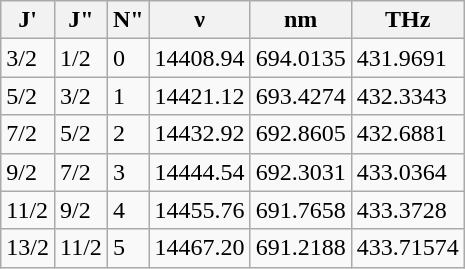<table class="wikitable sortable">
<tr>
<th>J'</th>
<th>J"</th>
<th>N"</th>
<th>ν</th>
<th>nm</th>
<th>THz</th>
</tr>
<tr>
<td>3/2</td>
<td>1/2</td>
<td>0</td>
<td>14408.94</td>
<td>694.0135</td>
<td>431.9691</td>
</tr>
<tr>
<td>5/2</td>
<td>3/2</td>
<td>1</td>
<td>14421.12</td>
<td>693.4274</td>
<td>432.3343</td>
</tr>
<tr>
<td>7/2</td>
<td>5/2</td>
<td>2</td>
<td>14432.92</td>
<td>692.8605</td>
<td>432.6881</td>
</tr>
<tr>
<td>9/2</td>
<td>7/2</td>
<td>3</td>
<td>14444.54</td>
<td>692.3031</td>
<td>433.0364</td>
</tr>
<tr>
<td>11/2</td>
<td>9/2</td>
<td>4</td>
<td>14455.76</td>
<td>691.7658</td>
<td>433.3728</td>
</tr>
<tr>
<td>13/2</td>
<td>11/2</td>
<td>5</td>
<td>14467.20</td>
<td>691.2188</td>
<td>433.71574</td>
</tr>
</table>
